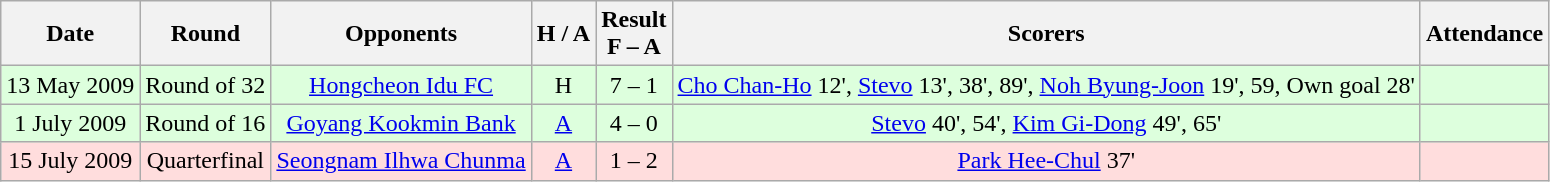<table class="wikitable" style="text-align:center">
<tr>
<th>Date</th>
<th>Round</th>
<th>Opponents</th>
<th>H / A</th>
<th>Result<br>F – A</th>
<th>Scorers</th>
<th>Attendance</th>
</tr>
<tr style="background:#dfd;">
<td>13 May 2009</td>
<td>Round of 32</td>
<td><a href='#'>Hongcheon Idu FC</a></td>
<td>H</td>
<td>7 – 1</td>
<td><a href='#'>Cho Chan-Ho</a> 12', <a href='#'>Stevo</a> 13', 38', 89', <a href='#'>Noh Byung-Joon</a> 19', 59, Own goal 28'</td>
<td></td>
</tr>
<tr style="background:#dfd;">
<td>1 July 2009</td>
<td>Round of 16</td>
<td><a href='#'>Goyang Kookmin Bank</a></td>
<td><a href='#'>A</a></td>
<td>4 – 0</td>
<td><a href='#'>Stevo</a> 40', 54', <a href='#'>Kim Gi-Dong</a> 49', 65'</td>
<td></td>
</tr>
<tr style="background:#fdd;">
<td>15 July 2009</td>
<td>Quarterfinal</td>
<td><a href='#'>Seongnam Ilhwa Chunma</a></td>
<td><a href='#'>A</a></td>
<td>1 – 2</td>
<td><a href='#'>Park Hee-Chul</a> 37'</td>
<td></td>
</tr>
</table>
